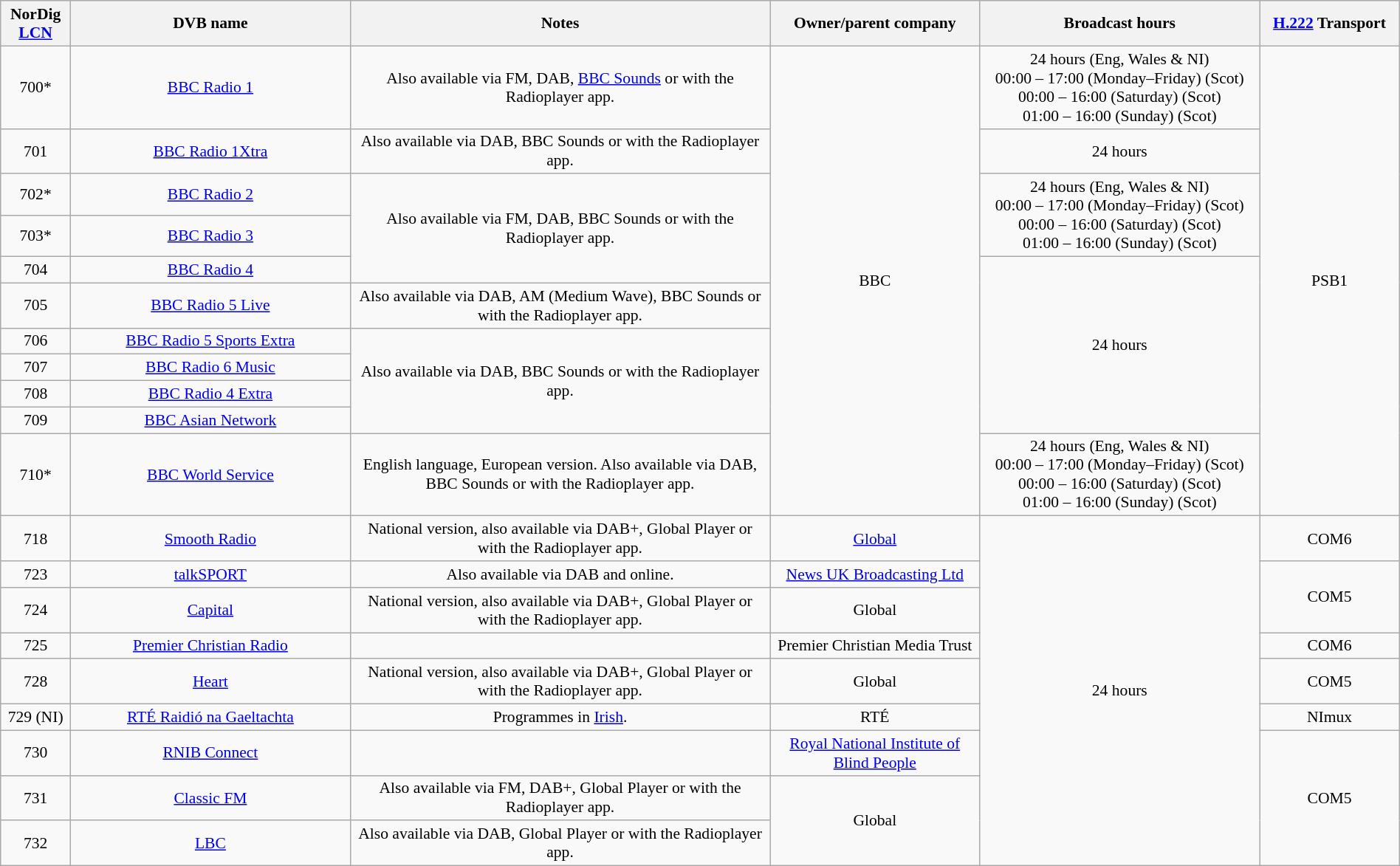<table class="wikitable sortable" style="font-size:90%; text-align:center; width:100%;">
<tr>
<th style="width:5%;">NorDig <a href='#'>LCN</a></th>
<th style="width:20%;">DVB name</th>
<th style="width:30%;">Notes</th>
<th style="width:15%;">Owner/parent company</th>
<th style="width:20%;">Broadcast hours</th>
<th style="width:10%;"><a href='#'>H.222</a> Transport</th>
</tr>
<tr>
<td>700*</td>
<td><a href='#'>BBC Radio 1</a></td>
<td>Also available via FM, DAB, <a href='#'>BBC Sounds</a> or with the Radioplayer app.</td>
<td rowspan="11">BBC</td>
<td>24 hours (Eng, Wales & NI)<br>00:00 – 17:00 (Monday–Friday) (Scot)<br>00:00 – 16:00 (Saturday) (Scot)<br>01:00 – 16:00 (Sunday) (Scot)</td>
<td rowspan="11">PSB1</td>
</tr>
<tr>
<td>701</td>
<td><a href='#'>BBC Radio 1Xtra</a></td>
<td>Also available via DAB, BBC Sounds or with the Radioplayer app.</td>
<td>24 hours</td>
</tr>
<tr>
<td>702*</td>
<td><a href='#'>BBC Radio 2</a></td>
<td rowspan="3">Also available via FM, DAB, BBC Sounds or with the Radioplayer app.</td>
<td rowspan="2">24 hours (Eng, Wales & NI)<br>00:00 – 17:00 (Monday–Friday) (Scot)<br>00:00 – 16:00 (Saturday) (Scot)<br>01:00 – 16:00 (Sunday) (Scot)</td>
</tr>
<tr>
<td>703*</td>
<td><a href='#'>BBC Radio 3</a></td>
</tr>
<tr>
<td>704</td>
<td><a href='#'>BBC Radio 4</a></td>
<td rowspan="6">24 hours</td>
</tr>
<tr>
<td>705</td>
<td><a href='#'>BBC Radio 5 Live</a></td>
<td>Also available via DAB, AM (Medium Wave), BBC Sounds or with the Radioplayer app.</td>
</tr>
<tr>
<td>706</td>
<td><a href='#'>BBC Radio 5 Sports Extra</a></td>
<td rowspan="4">Also available via DAB, BBC Sounds or with the Radioplayer app.</td>
</tr>
<tr>
<td>707</td>
<td><a href='#'>BBC Radio 6 Music</a></td>
</tr>
<tr>
<td>708</td>
<td><a href='#'>BBC Radio 4 Extra</a></td>
</tr>
<tr>
<td>709</td>
<td><a href='#'>BBC Asian Network</a></td>
</tr>
<tr>
<td>710*</td>
<td><a href='#'>BBC World Service</a></td>
<td>English language, European version. Also available via DAB, BBC Sounds or with the Radioplayer app.</td>
<td>24 hours (Eng, Wales & NI)<br>00:00 – 17:00 (Monday–Friday) (Scot)<br>00:00 – 16:00 (Saturday) (Scot)<br>01:00 – 16:00 (Sunday) (Scot)</td>
</tr>
<tr>
<td>718</td>
<td><a href='#'>Smooth Radio</a></td>
<td>National version, also available via DAB+, Global Player or with the Radioplayer app.</td>
<td><a href='#'>Global</a></td>
<td rowspan="9">24 hours</td>
<td>COM6</td>
</tr>
<tr>
<td>723</td>
<td><a href='#'>talkSPORT</a></td>
<td>Also available via DAB and online.</td>
<td><a href='#'>News UK Broadcasting Ltd</a></td>
<td rowspan="2">COM5</td>
</tr>
<tr>
<td>724</td>
<td><a href='#'>Capital</a></td>
<td>National version, also available via DAB+, Global Player or with the Radioplayer app.</td>
<td>Global</td>
</tr>
<tr>
<td>725</td>
<td><a href='#'>Premier Christian Radio</a></td>
<td></td>
<td>Premier Christian Media Trust</td>
<td>COM6</td>
</tr>
<tr>
<td>728</td>
<td><a href='#'>Heart</a></td>
<td>National version, also available via DAB+, Global Player or with the Radioplayer app.</td>
<td>Global</td>
<td>COM5</td>
</tr>
<tr>
<td>729 (NI)</td>
<td><a href='#'>RTÉ Raidió na Gaeltachta</a></td>
<td>Programmes in <a href='#'>Irish</a>.</td>
<td>RTÉ</td>
<td>NImux</td>
</tr>
<tr>
<td>730</td>
<td><a href='#'>RNIB Connect</a></td>
<td></td>
<td><a href='#'>Royal National Institute of Blind People</a></td>
<td rowspan="3">COM5</td>
</tr>
<tr>
<td>731</td>
<td><a href='#'>Classic FM</a></td>
<td>Also available via FM, DAB+, Global Player or with the Radioplayer app.</td>
<td rowspan="2">Global</td>
</tr>
<tr>
<td>732</td>
<td><a href='#'>LBC</a></td>
<td>Also available via DAB, Global Player or with the Radioplayer app.<br></td>
</tr>
</table>
